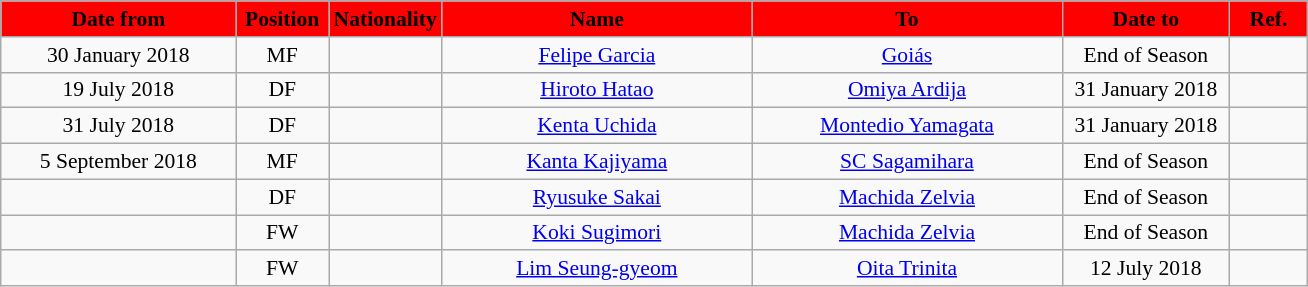<table class="wikitable" style="text-align:center; font-size:90%; ">
<tr>
<th style="background:#FF0000; color:#000000; width:150px;">Date from</th>
<th style="background:#FF0000; color:#000000; width:55px;">Position</th>
<th style="background:#FF0000; color:#000000; width:55px;">Nationality</th>
<th style="background:#FF0000; color:#000000; width:200px;">Name</th>
<th style="background:#FF0000; color:#000000; width:200px;">To</th>
<th style="background:#FF0000; color:#000000; width:105px;">Date to</th>
<th style="background:#FF0000; color:#000000; width:45px;">Ref.</th>
</tr>
<tr>
<td>30 January 2018</td>
<td>MF</td>
<td></td>
<td><a href='#'>Felipe Garcia</a></td>
<td><a href='#'>Goiás</a></td>
<td>End of Season</td>
<td></td>
</tr>
<tr>
<td>19 July 2018</td>
<td>DF</td>
<td></td>
<td><a href='#'>Hiroto Hatao</a></td>
<td><a href='#'>Omiya Ardija</a></td>
<td>31 January 2018</td>
<td></td>
</tr>
<tr>
<td>31 July 2018</td>
<td>DF</td>
<td></td>
<td><a href='#'>Kenta Uchida</a></td>
<td><a href='#'>Montedio Yamagata</a></td>
<td>31 January 2018</td>
<td></td>
</tr>
<tr>
<td>5 September 2018</td>
<td>MF</td>
<td></td>
<td><a href='#'>Kanta Kajiyama</a></td>
<td><a href='#'>SC Sagamihara</a></td>
<td>End of Season</td>
<td></td>
</tr>
<tr>
<td></td>
<td>DF</td>
<td></td>
<td><a href='#'>Ryusuke Sakai</a></td>
<td><a href='#'>Machida Zelvia</a></td>
<td>End of Season</td>
<td></td>
</tr>
<tr>
<td></td>
<td>FW</td>
<td></td>
<td><a href='#'>Koki Sugimori</a></td>
<td><a href='#'>Machida Zelvia</a></td>
<td>End of Season</td>
<td></td>
</tr>
<tr>
<td></td>
<td>FW</td>
<td></td>
<td><a href='#'>Lim Seung-gyeom</a></td>
<td><a href='#'>Oita Trinita</a></td>
<td>12 July 2018</td>
<td></td>
</tr>
</table>
